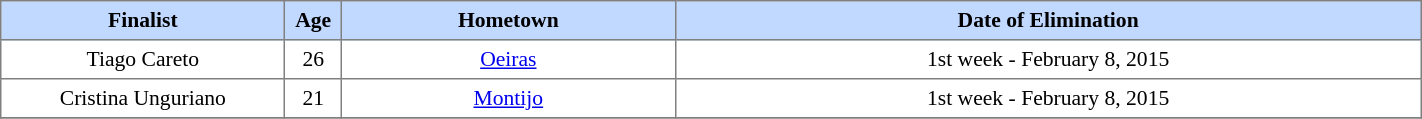<table border="1" cellpadding="4" cellspacing="0" style="text-align:center; font-size:90%; border-collapse:collapse; width:75%">
<tr style="background:#C1D8FF;">
<th width=20%>Finalist</th>
<th width=4%; align=center>Age</th>
<th>Hometown</th>
<th>Date of Elimination</th>
</tr>
<tr>
<td>Tiago Careto</td>
<td>26</td>
<td><a href='#'>Oeiras</a></td>
<td>1st week - February 8, 2015</td>
</tr>
<tr>
<td>Cristina Unguriano</td>
<td>21</td>
<td><a href='#'>Montijo</a></td>
<td>1st week - February 8, 2015</td>
</tr>
<tr>
</tr>
</table>
